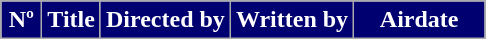<table class=wikitable style="background:#FFFFFF">
<tr style="color:#FFFFFF">
<th style="background:#000070; width:20px">Nº</th>
<th style="background:#000070">Title</th>
<th style="background:#000070">Directed by</th>
<th style="background:#000070">Written by</th>
<th style="background:#000070; width:80px">Airdate<br>




</th>
</tr>
</table>
